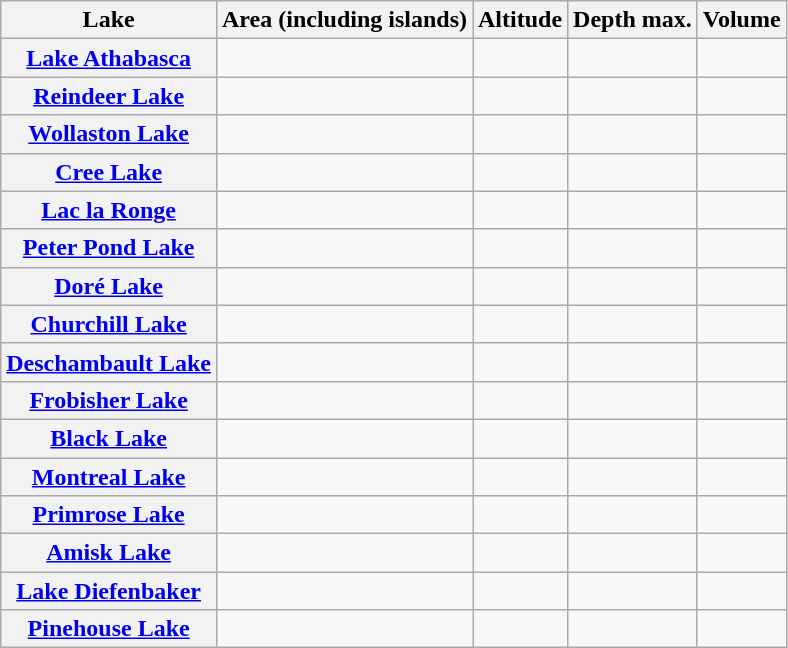<table class="wikitable sortable" style="text-align:right;">
<tr>
<th scope="col">Lake</th>
<th scope="col" data-sort-type="number">Area (including islands)</th>
<th scope="col" data-sort-type="number">Altitude</th>
<th scope="col" data-sort-type="number">Depth max.</th>
<th scope="col" data-sort-type="number">Volume</th>
</tr>
<tr>
<th scope="row"><a href='#'>Lake Athabasca</a></th>
<td></td>
<td></td>
<td></td>
<td></td>
</tr>
<tr>
<th scope="row"><a href='#'>Reindeer Lake</a></th>
<td></td>
<td></td>
<td></td>
<td></td>
</tr>
<tr>
<th scope="row"><a href='#'>Wollaston Lake</a></th>
<td></td>
<td></td>
<td></td>
<td></td>
</tr>
<tr>
<th scope="row"><a href='#'>Cree Lake</a></th>
<td></td>
<td></td>
<td></td>
<td></td>
</tr>
<tr>
<th scope="row"><a href='#'>Lac la Ronge</a></th>
<td></td>
<td></td>
<td></td>
<td></td>
</tr>
<tr>
<th scope="row"><a href='#'>Peter Pond Lake</a></th>
<td></td>
<td></td>
<td></td>
<td></td>
</tr>
<tr>
<th scope="row"><a href='#'>Doré Lake</a></th>
<td></td>
<td></td>
<td></td>
<td></td>
</tr>
<tr>
<th scope="row"><a href='#'>Churchill Lake</a></th>
<td></td>
<td></td>
<td></td>
<td></td>
</tr>
<tr>
<th scope="row"><a href='#'>Deschambault Lake</a></th>
<td></td>
<td></td>
<td></td>
<td></td>
</tr>
<tr>
<th scope="row"><a href='#'>Frobisher Lake</a></th>
<td></td>
<td></td>
<td></td>
<td></td>
</tr>
<tr>
<th scope="row"><a href='#'>Black Lake</a></th>
<td></td>
<td></td>
<td></td>
<td></td>
</tr>
<tr>
<th scope="row"><a href='#'>Montreal Lake</a></th>
<td></td>
<td></td>
<td></td>
<td></td>
</tr>
<tr>
<th scope="row"><a href='#'>Primrose Lake</a></th>
<td></td>
<td></td>
<td></td>
<td></td>
</tr>
<tr>
<th scope="row"><a href='#'>Amisk Lake</a></th>
<td></td>
<td></td>
<td></td>
<td></td>
</tr>
<tr>
<th scope="row"><a href='#'>Lake Diefenbaker</a></th>
<td></td>
<td></td>
<td></td>
<td></td>
</tr>
<tr>
<th scope="row"><a href='#'>Pinehouse Lake</a></th>
<td></td>
<td></td>
<td></td>
<td></td>
</tr>
</table>
